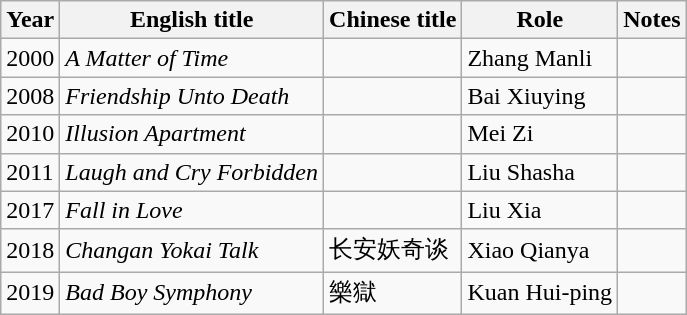<table class="wikitable">
<tr>
<th>Year</th>
<th>English title</th>
<th>Chinese title</th>
<th>Role</th>
<th>Notes</th>
</tr>
<tr>
<td>2000</td>
<td><em>A Matter of Time</em></td>
<td></td>
<td>Zhang Manli</td>
<td></td>
</tr>
<tr>
<td>2008</td>
<td><em>Friendship Unto Death</em></td>
<td></td>
<td>Bai Xiuying</td>
<td></td>
</tr>
<tr>
<td>2010</td>
<td><em>Illusion Apartment</em></td>
<td></td>
<td>Mei Zi</td>
<td></td>
</tr>
<tr>
<td>2011</td>
<td><em>Laugh and Cry Forbidden</em></td>
<td></td>
<td>Liu Shasha</td>
<td></td>
</tr>
<tr>
<td>2017</td>
<td><em>Fall in Love</em></td>
<td></td>
<td>Liu Xia</td>
<td></td>
</tr>
<tr>
<td>2018</td>
<td><em>Changan Yokai Talk</em></td>
<td>长安妖奇谈</td>
<td>Xiao Qianya</td>
<td></td>
</tr>
<tr>
<td>2019</td>
<td><em>Bad Boy Symphony</em></td>
<td>樂獄</td>
<td>Kuan Hui-ping</td>
<td></td>
</tr>
</table>
